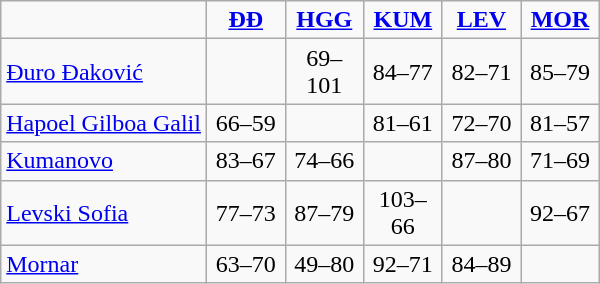<table style="text-align: center" class="wikitable">
<tr>
<td></td>
<td width=45><strong><a href='#'>ĐĐ</a></strong></td>
<td width=45><strong><a href='#'>HGG</a></strong></td>
<td width=45><strong><a href='#'>KUM</a></strong></td>
<td width=45><strong><a href='#'>LEV</a></strong></td>
<td width=45><strong><a href='#'>MOR</a></strong></td>
</tr>
<tr>
<td align=left> <a href='#'>Đuro Đaković</a></td>
<td></td>
<td>69–101</td>
<td>84–77</td>
<td>82–71</td>
<td>85–79</td>
</tr>
<tr>
<td align=left> <a href='#'>Hapoel Gilboa Galil</a></td>
<td>66–59</td>
<td></td>
<td>81–61</td>
<td>72–70</td>
<td>81–57</td>
</tr>
<tr>
<td align=left> <a href='#'>Kumanovo</a></td>
<td>83–67</td>
<td>74–66</td>
<td></td>
<td>87–80</td>
<td>71–69</td>
</tr>
<tr>
<td align=left> <a href='#'>Levski Sofia</a></td>
<td>77–73</td>
<td>87–79</td>
<td>103–66</td>
<td></td>
<td>92–67</td>
</tr>
<tr>
<td align=left> <a href='#'>Mornar</a></td>
<td>63–70</td>
<td>49–80</td>
<td>92–71</td>
<td>84–89</td>
<td></td>
</tr>
</table>
